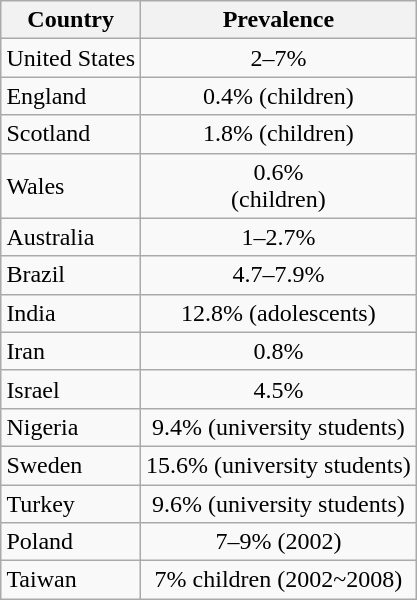<table class="wikitable" style="float:right;">
<tr>
<th align="left">Country</th>
<th align="left">Prevalence</th>
</tr>
<tr>
<td align="left">United States</td>
<td style="text-align:center;">2–7%</td>
</tr>
<tr>
<td align="left">England</td>
<td style="text-align:center;">0.4% (children)</td>
</tr>
<tr>
<td align="left">Scotland</td>
<td style="text-align:center;">1.8% (children)</td>
</tr>
<tr>
<td align="left">Wales</td>
<td style="text-align:center;">0.6%<br>(children)</td>
</tr>
<tr>
<td align="left">Australia</td>
<td style="text-align:center;">1–2.7%</td>
</tr>
<tr>
<td align="left">Brazil</td>
<td style="text-align:center;">4.7–7.9%</td>
</tr>
<tr>
<td align="left">India</td>
<td style="text-align:center;">12.8% (adolescents)</td>
</tr>
<tr>
<td align="left">Iran</td>
<td style="text-align:center;">0.8%</td>
</tr>
<tr>
<td align="left">Israel</td>
<td style="text-align:center;">4.5%</td>
</tr>
<tr>
<td align="left">Nigeria</td>
<td style="text-align:center;">9.4% (university students)</td>
</tr>
<tr>
<td align="left">Sweden</td>
<td style="text-align:center;">15.6% (university students)</td>
</tr>
<tr>
<td align="left">Turkey</td>
<td style="text-align:center;">9.6% (university students)</td>
</tr>
<tr>
<td align="left">Poland</td>
<td style="text-align:center;">7–9% (2002)</td>
</tr>
<tr>
<td align="left">Taiwan</td>
<td style="text-align:center;">7% children (2002~2008)</td>
</tr>
</table>
